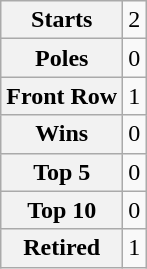<table class="wikitable" style="text-align:center">
<tr>
<th>Starts</th>
<td>2</td>
</tr>
<tr>
<th>Poles</th>
<td>0</td>
</tr>
<tr>
<th>Front Row</th>
<td>1</td>
</tr>
<tr>
<th>Wins</th>
<td>0</td>
</tr>
<tr>
<th>Top 5</th>
<td>0</td>
</tr>
<tr>
<th>Top 10</th>
<td>0</td>
</tr>
<tr>
<th>Retired</th>
<td>1</td>
</tr>
</table>
